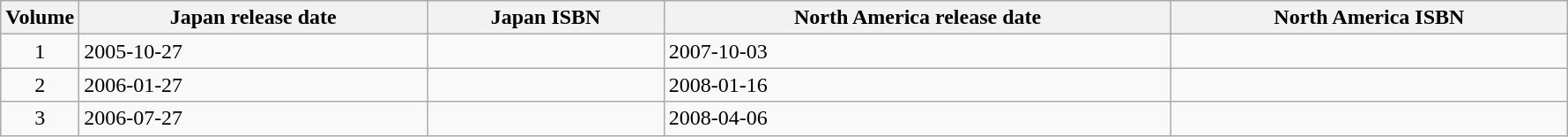<table class="wikitable">
<tr>
<th width="5%">Volume</th>
<th>Japan release date</th>
<th>Japan ISBN</th>
<th>North America release date</th>
<th>North America ISBN</th>
</tr>
<tr>
<td align="center">1</td>
<td>2005-10-27</td>
<td></td>
<td>2007-10-03</td>
<td></td>
</tr>
<tr>
<td align="center">2</td>
<td>2006-01-27</td>
<td></td>
<td>2008-01-16</td>
<td></td>
</tr>
<tr>
<td align="center">3</td>
<td>2006-07-27</td>
<td></td>
<td>2008-04-06</td>
<td></td>
</tr>
</table>
